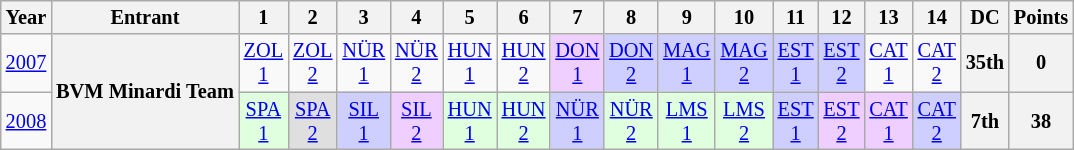<table class="wikitable" style="text-align:center; font-size:85%">
<tr>
<th>Year</th>
<th>Entrant</th>
<th>1</th>
<th>2</th>
<th>3</th>
<th>4</th>
<th>5</th>
<th>6</th>
<th>7</th>
<th>8</th>
<th>9</th>
<th>10</th>
<th>11</th>
<th>12</th>
<th>13</th>
<th>14</th>
<th>DC</th>
<th>Points</th>
</tr>
<tr>
<td><a href='#'>2007</a></td>
<th rowspan="2" nowrap>BVM Minardi Team</th>
<td style="background:#;"><a href='#'>ZOL<br>1</a><br></td>
<td style="background:#;"><a href='#'>ZOL<br>2</a><br></td>
<td style="background:#;"><a href='#'>NÜR<br>1</a><br></td>
<td style="background:#;"><a href='#'>NÜR<br>2</a><br></td>
<td style="background:#;"><a href='#'>HUN<br>1</a><br></td>
<td style="background:#;"><a href='#'>HUN<br>2</a><br></td>
<td style="background:#efcfff;"><a href='#'>DON<br>1</a><br></td>
<td style="background:#cfcfff;"><a href='#'>DON<br>2</a><br></td>
<td style="background:#cfcfff;"><a href='#'>MAG<br>1</a><br></td>
<td style="background:#cfcfff;"><a href='#'>MAG<br>2</a><br></td>
<td style="background:#cfcfff;"><a href='#'>EST<br>1</a><br></td>
<td style="background:#cfcfff;"><a href='#'>EST<br>2</a><br></td>
<td style="background:#;"><a href='#'>CAT<br>1</a><br></td>
<td style="background:#;"><a href='#'>CAT<br>2</a><br></td>
<th>35th</th>
<th>0</th>
</tr>
<tr>
<td><a href='#'>2008</a></td>
<td style="background:#dfffdf;"><a href='#'>SPA<br>1</a><br></td>
<td style="background:#dfdfdf;"><a href='#'>SPA<br>2</a><br></td>
<td style="background:#cfcfff;"><a href='#'>SIL<br>1</a><br></td>
<td style="background:#efcfff;"><a href='#'>SIL<br>2</a><br></td>
<td style="background:#dfffdf;"><a href='#'>HUN<br>1</a><br></td>
<td style="background:#dfffdf;"><a href='#'>HUN<br>2</a><br></td>
<td style="background:#cfcfff;"><a href='#'>NÜR<br>1</a><br></td>
<td style="background:#dfffdf;"><a href='#'>NÜR<br>2</a><br></td>
<td style="background:#dfffdf;"><a href='#'>LMS<br>1</a><br></td>
<td style="background:#dfffdf;"><a href='#'>LMS<br>2</a><br></td>
<td style="background:#cfcfff;"><a href='#'>EST<br>1</a><br></td>
<td style="background:#efcfff;"><a href='#'>EST<br>2</a><br></td>
<td style="background:#efcfff;"><a href='#'>CAT<br>1</a><br></td>
<td style="background:#cfcfff;"><a href='#'>CAT<br>2</a><br></td>
<th>7th</th>
<th>38</th>
</tr>
</table>
